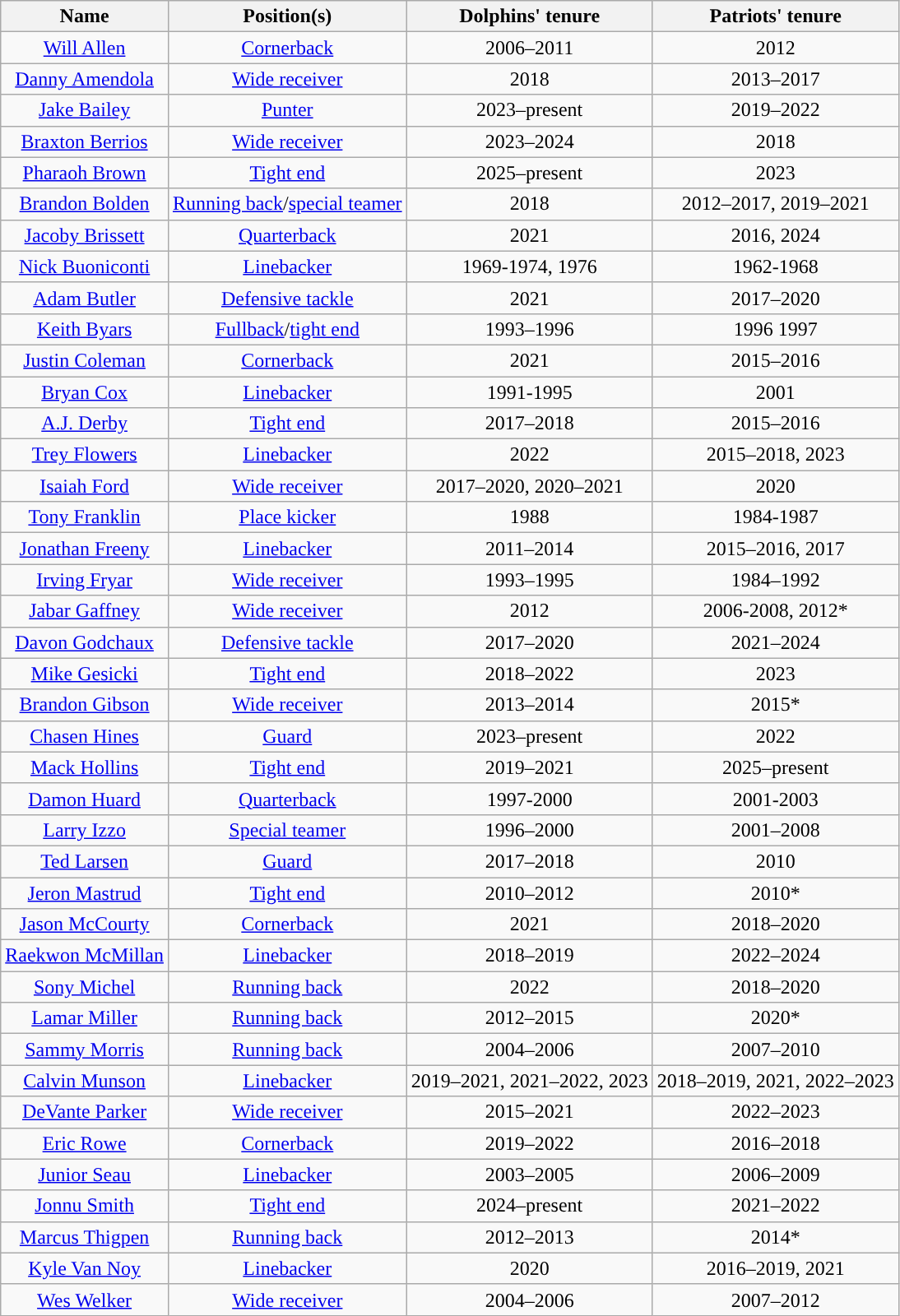<table class="wikitable" style="text-align: center;">
<tr>
<th>Name</th>
<th>Position(s)</th>
<th>Dolphins' tenure</th>
<th>Patriots' tenure<br></th>
</tr>
<tr>
<td><a href='#'>Will Allen</a></td>
<td><a href='#'>Cornerback</a></td>
<td>2006–2011</td>
<td>2012</td>
</tr>
<tr>
<td><a href='#'>Danny Amendola</a></td>
<td><a href='#'>Wide receiver</a></td>
<td>2018</td>
<td>2013–2017</td>
</tr>
<tr>
<td><a href='#'>Jake Bailey</a></td>
<td><a href='#'>Punter</a></td>
<td>2023–present</td>
<td>2019–2022</td>
</tr>
<tr>
<td><a href='#'>Braxton Berrios</a></td>
<td><a href='#'>Wide receiver</a></td>
<td>2023–2024</td>
<td>2018</td>
</tr>
<tr>
<td><a href='#'>Pharaoh Brown</a></td>
<td><a href='#'>Tight end</a></td>
<td>2025–present</td>
<td>2023</td>
</tr>
<tr>
<td><a href='#'>Brandon Bolden</a></td>
<td><a href='#'>Running back</a>/<a href='#'>special teamer</a></td>
<td>2018</td>
<td>2012–2017, 2019–2021</td>
</tr>
<tr>
<td><a href='#'>Jacoby Brissett</a></td>
<td><a href='#'>Quarterback</a></td>
<td>2021</td>
<td>2016, 2024</td>
</tr>
<tr>
<td><a href='#'>Nick Buoniconti</a></td>
<td><a href='#'>Linebacker</a></td>
<td>1969-1974, 1976</td>
<td>1962-1968</td>
</tr>
<tr>
<td><a href='#'>Adam Butler</a></td>
<td><a href='#'>Defensive tackle</a></td>
<td>2021</td>
<td>2017–2020</td>
</tr>
<tr>
<td><a href='#'>Keith Byars</a></td>
<td><a href='#'>Fullback</a>/<a href='#'>tight end</a></td>
<td>1993–1996</td>
<td>1996 1997</td>
</tr>
<tr>
<td><a href='#'>Justin Coleman</a></td>
<td><a href='#'>Cornerback</a></td>
<td>2021</td>
<td>2015–2016</td>
</tr>
<tr>
<td><a href='#'>Bryan Cox</a></td>
<td><a href='#'>Linebacker</a></td>
<td>1991-1995</td>
<td>2001</td>
</tr>
<tr>
<td><a href='#'>A.J. Derby</a></td>
<td><a href='#'>Tight end</a></td>
<td>2017–2018</td>
<td>2015–2016</td>
</tr>
<tr>
<td><a href='#'>Trey Flowers</a></td>
<td><a href='#'>Linebacker</a></td>
<td>2022</td>
<td>2015–2018, 2023</td>
</tr>
<tr>
<td><a href='#'>Isaiah Ford</a></td>
<td><a href='#'>Wide receiver</a></td>
<td>2017–2020, 2020–2021</td>
<td>2020</td>
</tr>
<tr>
<td><a href='#'>Tony Franklin</a></td>
<td><a href='#'>Place kicker</a></td>
<td>1988</td>
<td>1984-1987</td>
</tr>
<tr>
<td><a href='#'>Jonathan Freeny</a></td>
<td><a href='#'>Linebacker</a></td>
<td>2011–2014</td>
<td>2015–2016, 2017</td>
</tr>
<tr>
<td><a href='#'>Irving Fryar</a></td>
<td><a href='#'>Wide receiver</a></td>
<td>1993–1995</td>
<td>1984–1992</td>
</tr>
<tr>
<td><a href='#'>Jabar Gaffney</a></td>
<td><a href='#'>Wide receiver</a></td>
<td>2012</td>
<td>2006-2008, 2012*</td>
</tr>
<tr>
<td><a href='#'>Davon Godchaux</a></td>
<td><a href='#'>Defensive tackle</a></td>
<td>2017–2020</td>
<td>2021–2024</td>
</tr>
<tr>
<td><a href='#'>Mike Gesicki</a></td>
<td><a href='#'>Tight end</a></td>
<td>2018–2022</td>
<td>2023</td>
</tr>
<tr>
<td><a href='#'>Brandon Gibson</a></td>
<td><a href='#'>Wide receiver</a></td>
<td>2013–2014</td>
<td>2015*</td>
</tr>
<tr>
<td><a href='#'>Chasen Hines</a></td>
<td><a href='#'>Guard</a></td>
<td>2023–present</td>
<td>2022</td>
</tr>
<tr>
<td><a href='#'>Mack Hollins</a></td>
<td><a href='#'>Tight end</a></td>
<td>2019–2021</td>
<td>2025–present</td>
</tr>
<tr>
<td><a href='#'>Damon Huard</a></td>
<td><a href='#'>Quarterback</a></td>
<td>1997-2000</td>
<td>2001-2003</td>
</tr>
<tr>
<td><a href='#'>Larry Izzo</a></td>
<td><a href='#'>Special teamer</a></td>
<td>1996–2000</td>
<td>2001–2008</td>
</tr>
<tr>
<td><a href='#'>Ted Larsen</a></td>
<td><a href='#'>Guard</a></td>
<td>2017–2018</td>
<td>2010</td>
</tr>
<tr>
<td><a href='#'>Jeron Mastrud</a></td>
<td><a href='#'>Tight end</a></td>
<td>2010–2012</td>
<td>2010*</td>
</tr>
<tr>
<td><a href='#'>Jason McCourty</a></td>
<td><a href='#'>Cornerback</a></td>
<td>2021</td>
<td>2018–2020</td>
</tr>
<tr>
<td><a href='#'>Raekwon McMillan</a></td>
<td><a href='#'>Linebacker</a></td>
<td>2018–2019</td>
<td>2022–2024</td>
</tr>
<tr>
<td><a href='#'>Sony Michel</a></td>
<td><a href='#'>Running back</a></td>
<td>2022</td>
<td>2018–2020</td>
</tr>
<tr>
<td><a href='#'>Lamar Miller</a></td>
<td><a href='#'>Running back</a></td>
<td>2012–2015</td>
<td>2020*</td>
</tr>
<tr>
<td><a href='#'>Sammy Morris</a></td>
<td><a href='#'>Running back</a></td>
<td>2004–2006</td>
<td>2007–2010</td>
</tr>
<tr>
<td><a href='#'>Calvin Munson</a></td>
<td><a href='#'>Linebacker</a></td>
<td>2019–2021, 2021–2022, 2023</td>
<td>2018–2019, 2021, 2022–2023</td>
</tr>
<tr>
<td><a href='#'>DeVante Parker</a></td>
<td><a href='#'>Wide receiver</a></td>
<td>2015–2021</td>
<td>2022–2023</td>
</tr>
<tr>
<td><a href='#'>Eric Rowe</a></td>
<td><a href='#'>Cornerback</a></td>
<td>2019–2022</td>
<td>2016–2018</td>
</tr>
<tr>
<td><a href='#'>Junior Seau</a></td>
<td><a href='#'>Linebacker</a></td>
<td>2003–2005</td>
<td>2006–2009</td>
</tr>
<tr>
<td><a href='#'>Jonnu Smith</a></td>
<td><a href='#'>Tight end</a></td>
<td>2024–present</td>
<td>2021–2022</td>
</tr>
<tr>
<td><a href='#'>Marcus Thigpen</a></td>
<td><a href='#'>Running back</a></td>
<td>2012–2013</td>
<td>2014*</td>
</tr>
<tr>
<td><a href='#'>Kyle Van Noy</a></td>
<td><a href='#'>Linebacker</a></td>
<td>2020</td>
<td>2016–2019, 2021</td>
</tr>
<tr>
<td><a href='#'>Wes Welker</a></td>
<td><a href='#'>Wide receiver</a></td>
<td>2004–2006</td>
<td>2007–2012</td>
</tr>
</table>
